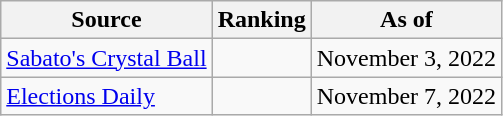<table class="wikitable" style="text-align:center">
<tr>
<th>Source</th>
<th>Ranking</th>
<th>As of</th>
</tr>
<tr>
<td align=left><a href='#'>Sabato's Crystal Ball</a></td>
<td></td>
<td>November 3, 2022</td>
</tr>
<tr>
<td align="left"><a href='#'>Elections Daily</a></td>
<td></td>
<td>November 7, 2022</td>
</tr>
</table>
